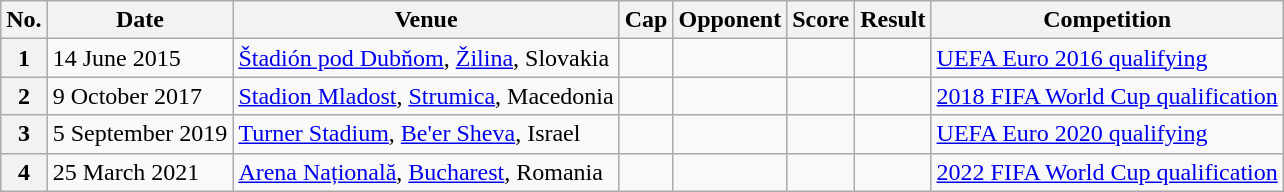<table class="wikitable sortable plainrowheaders">
<tr>
<th scope=col>No.</th>
<th scope=col>Date</th>
<th scope=col>Venue</th>
<th scope=col>Cap</th>
<th scope=col>Opponent</th>
<th scope=col>Score</th>
<th scope=col>Result</th>
<th scope=col>Competition</th>
</tr>
<tr>
<th>1</th>
<td>14 June 2015</td>
<td><a href='#'>Štadión pod Dubňom</a>, <a href='#'>Žilina</a>, Slovakia</td>
<td></td>
<td></td>
<td></td>
<td></td>
<td><a href='#'>UEFA Euro 2016 qualifying</a></td>
</tr>
<tr>
<th>2</th>
<td>9 October 2017</td>
<td><a href='#'>Stadion Mladost</a>, <a href='#'>Strumica</a>, Macedonia</td>
<td></td>
<td></td>
<td></td>
<td></td>
<td><a href='#'>2018 FIFA World Cup qualification</a></td>
</tr>
<tr>
<th>3</th>
<td>5 September 2019</td>
<td><a href='#'>Turner Stadium</a>, <a href='#'>Be'er Sheva</a>, Israel</td>
<td></td>
<td></td>
<td></td>
<td></td>
<td><a href='#'>UEFA Euro 2020 qualifying</a></td>
</tr>
<tr>
<th>4</th>
<td>25 March 2021</td>
<td><a href='#'>Arena Națională</a>, <a href='#'>Bucharest</a>, Romania</td>
<td></td>
<td></td>
<td></td>
<td></td>
<td><a href='#'>2022 FIFA World Cup qualification</a></td>
</tr>
</table>
